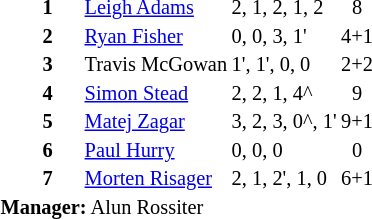<table style="font-size: 85%" cellspacing="1" cellpadding="1" align=RIGHT>
<tr>
<td colspan="4"></td>
</tr>
<tr>
<th width=25></th>
<th width=25></th>
</tr>
<tr>
<td></td>
<td><strong>1</strong></td>
<td> <a href='#'>Leigh Adams</a></td>
<td>2, 1, 2, 1, 2</td>
<td align=center>8</td>
</tr>
<tr>
<td></td>
<td><strong>2</strong></td>
<td> <a href='#'>Ryan Fisher</a></td>
<td>0, 0, 3, 1'</td>
<td align=center>4+1</td>
</tr>
<tr>
<td></td>
<td><strong>3</strong></td>
<td> Travis McGowan</td>
<td>1', 1', 0, 0</td>
<td align=center>2+2</td>
</tr>
<tr>
<td></td>
<td><strong>4</strong></td>
<td> <a href='#'>Simon Stead</a></td>
<td>2, 2, 1, 4^</td>
<td align=center>9</td>
</tr>
<tr>
<td></td>
<td><strong>5</strong></td>
<td> <a href='#'>Matej Zagar</a></td>
<td>3, 2, 3, 0^, 1'</td>
<td align=center>9+1</td>
</tr>
<tr>
<td></td>
<td><strong>6</strong></td>
<td> <a href='#'>Paul Hurry</a></td>
<td>0, 0, 0</td>
<td align=center>0</td>
</tr>
<tr>
<td></td>
<td><strong>7</strong></td>
<td> <a href='#'>Morten Risager</a></td>
<td>2, 1, 2', 1, 0</td>
<td align=center>6+1</td>
</tr>
<tr>
<td colspan=3><strong>Manager:</strong> Alun Rossiter</td>
</tr>
<tr>
<td colspan=4></td>
</tr>
</table>
